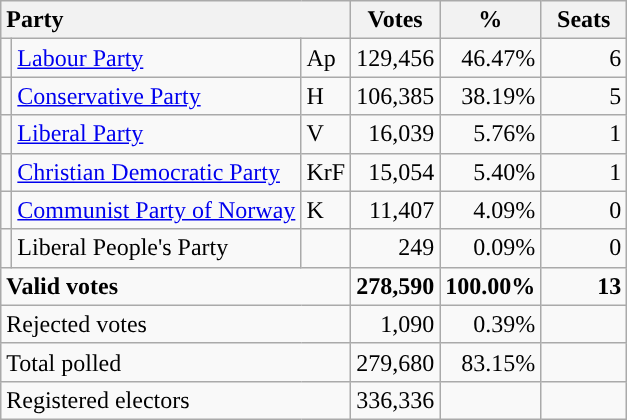<table class="wikitable" border="1" style="text-align:right;">
<tr>
<th style="text-align:left;" colspan=3>Party</th>
<th align=center width="50">Votes</th>
<th align=center width="50">%</th>
<th align=center width="50">Seats</th>
</tr>
<tr>
<td style="color:inherit;background:"></td>
<td align=left><a href='#'>Labour Party</a></td>
<td align=left>Ap</td>
<td>129,456</td>
<td>46.47%</td>
<td>6</td>
</tr>
<tr>
<td style="color:inherit;background:"></td>
<td align=left><a href='#'>Conservative Party</a></td>
<td align=left>H</td>
<td>106,385</td>
<td>38.19%</td>
<td>5</td>
</tr>
<tr>
<td style="color:inherit;background:"></td>
<td align=left><a href='#'>Liberal Party</a></td>
<td align=left>V</td>
<td>16,039</td>
<td>5.76%</td>
<td>1</td>
</tr>
<tr>
<td style="color:inherit;background:"></td>
<td align=left><a href='#'>Christian Democratic Party</a></td>
<td align=left>KrF</td>
<td>15,054</td>
<td>5.40%</td>
<td>1</td>
</tr>
<tr>
<td style="color:inherit;background:"></td>
<td align=left><a href='#'>Communist Party of Norway</a></td>
<td align=left>K</td>
<td>11,407</td>
<td>4.09%</td>
<td>0</td>
</tr>
<tr>
<td></td>
<td align=left>Liberal People's Party</td>
<td align=left></td>
<td>249</td>
<td>0.09%</td>
<td>0</td>
</tr>
<tr style="font-weight:bold">
<td align=left colspan=3>Valid votes</td>
<td>278,590</td>
<td>100.00%</td>
<td>13</td>
</tr>
<tr>
<td align=left colspan=3>Rejected votes</td>
<td>1,090</td>
<td>0.39%</td>
<td></td>
</tr>
<tr>
<td align=left colspan=3>Total polled</td>
<td>279,680</td>
<td>83.15%</td>
<td></td>
</tr>
<tr>
<td align=left colspan=3>Registered electors</td>
<td>336,336</td>
<td></td>
<td></td>
</tr>
</table>
